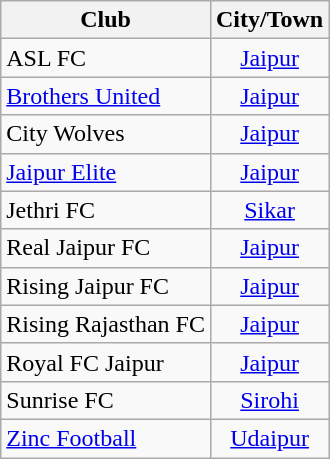<table class="wikitable" style="text-align:center;">
<tr>
<th>Club</th>
<th>City/Town</th>
</tr>
<tr>
<td style="text-align:left;">ASL FC</td>
<td><a href='#'>Jaipur</a></td>
</tr>
<tr>
<td style="text-align:left;"><a href='#'>Brothers United</a></td>
<td><a href='#'>Jaipur</a></td>
</tr>
<tr>
<td style="text-align:left;">City Wolves</td>
<td><a href='#'>Jaipur</a></td>
</tr>
<tr>
<td style="text-align:left;"><a href='#'>Jaipur Elite</a></td>
<td><a href='#'>Jaipur</a></td>
</tr>
<tr>
<td style="text-align:left;">Jethri FC</td>
<td><a href='#'>Sikar</a></td>
</tr>
<tr>
<td style="text-align:left;">Real Jaipur FC</td>
<td><a href='#'>Jaipur</a></td>
</tr>
<tr>
<td style="text-align:left;">Rising Jaipur FC</td>
<td><a href='#'>Jaipur</a></td>
</tr>
<tr>
<td style="text-align:left;">Rising Rajasthan FC</td>
<td><a href='#'>Jaipur</a></td>
</tr>
<tr>
<td style="text-align:left;">Royal FC Jaipur</td>
<td><a href='#'>Jaipur</a></td>
</tr>
<tr>
<td style="text-align:left;">Sunrise FC</td>
<td><a href='#'>Sirohi</a></td>
</tr>
<tr>
<td style="text-align:left;"><a href='#'>Zinc Football</a></td>
<td><a href='#'>Udaipur</a></td>
</tr>
</table>
